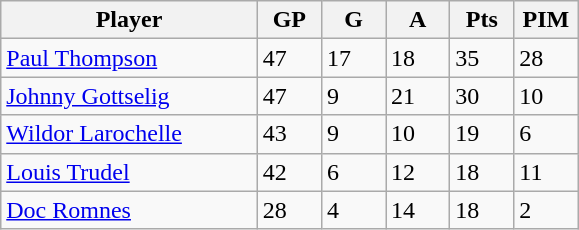<table class="wikitable">
<tr>
<th bgcolor="#DDDDFF" width="40%">Player</th>
<th bgcolor="#DDDDFF" width="10%">GP</th>
<th bgcolor="#DDDDFF" width="10%">G</th>
<th bgcolor="#DDDDFF" width="10%">A</th>
<th bgcolor="#DDDDFF" width="10%">Pts</th>
<th bgcolor="#DDDDFF" width="10%">PIM</th>
</tr>
<tr>
<td><a href='#'>Paul Thompson</a></td>
<td>47</td>
<td>17</td>
<td>18</td>
<td>35</td>
<td>28</td>
</tr>
<tr>
<td><a href='#'>Johnny Gottselig</a></td>
<td>47</td>
<td>9</td>
<td>21</td>
<td>30</td>
<td>10</td>
</tr>
<tr>
<td><a href='#'>Wildor Larochelle</a></td>
<td>43</td>
<td>9</td>
<td>10</td>
<td>19</td>
<td>6</td>
</tr>
<tr>
<td><a href='#'>Louis Trudel</a></td>
<td>42</td>
<td>6</td>
<td>12</td>
<td>18</td>
<td>11</td>
</tr>
<tr>
<td><a href='#'>Doc Romnes</a></td>
<td>28</td>
<td>4</td>
<td>14</td>
<td>18</td>
<td>2</td>
</tr>
</table>
